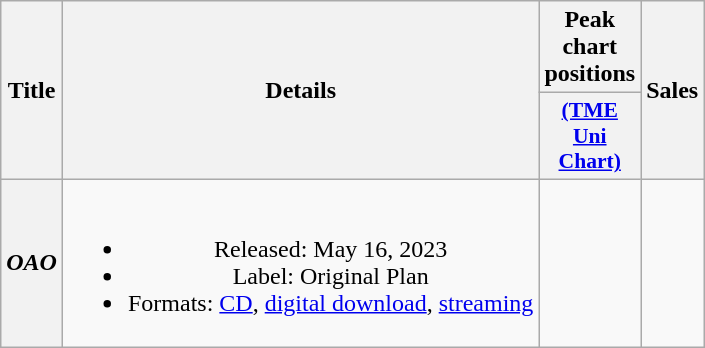<table class="wikitable plainrowheaders" style="text-align:center">
<tr>
<th scope="col" rowspan="2">Title</th>
<th scope="col" rowspan="2">Details</th>
<th scope="col">Peak chart<br>positions</th>
<th scope="col" rowspan="2">Sales</th>
</tr>
<tr>
<th scope="col" style="font-size:90%; width:2.5em"><a href='#'>(TME Uni Chart)</a></th>
</tr>
<tr>
<th scope="row"><em>OAO</em></th>
<td><br><ul><li>Released: May 16, 2023</li><li>Label: Original Plan</li><li>Formats: <a href='#'>CD</a>, <a href='#'>digital download</a>, <a href='#'>streaming</a></li></ul></td>
<td></td>
<td><br></td>
</tr>
</table>
